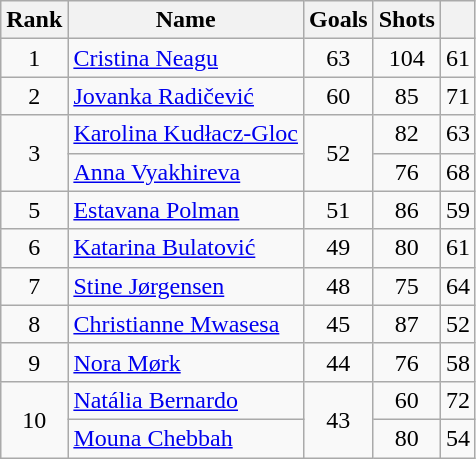<table class="wikitable sortable" style="text-align: center;">
<tr>
<th>Rank</th>
<th>Name</th>
<th>Goals</th>
<th>Shots</th>
<th></th>
</tr>
<tr>
<td>1</td>
<td align="left"> <a href='#'>Cristina Neagu</a></td>
<td>63</td>
<td>104</td>
<td>61</td>
</tr>
<tr>
<td>2</td>
<td align="left"> <a href='#'>Jovanka Radičević</a></td>
<td>60</td>
<td>85</td>
<td>71</td>
</tr>
<tr>
<td rowspan=2>3</td>
<td align="left"> <a href='#'>Karolina Kudłacz-Gloc</a></td>
<td rowspan=2>52</td>
<td>82</td>
<td>63</td>
</tr>
<tr>
<td align="left"> <a href='#'>Anna Vyakhireva</a></td>
<td>76</td>
<td>68</td>
</tr>
<tr>
<td>5</td>
<td align="left"> <a href='#'>Estavana Polman</a></td>
<td>51</td>
<td>86</td>
<td>59</td>
</tr>
<tr>
<td>6</td>
<td align="left"> <a href='#'>Katarina Bulatović</a></td>
<td>49</td>
<td>80</td>
<td>61</td>
</tr>
<tr>
<td>7</td>
<td align="left"> <a href='#'>Stine Jørgensen</a></td>
<td>48</td>
<td>75</td>
<td>64</td>
</tr>
<tr>
<td>8</td>
<td align="left"> <a href='#'>Christianne Mwasesa</a></td>
<td>45</td>
<td>87</td>
<td>52</td>
</tr>
<tr>
<td>9</td>
<td align="left"> <a href='#'>Nora Mørk</a></td>
<td>44</td>
<td>76</td>
<td>58</td>
</tr>
<tr>
<td rowspan=2>10</td>
<td align="left"> <a href='#'>Natália Bernardo</a></td>
<td rowspan=2>43</td>
<td>60</td>
<td>72</td>
</tr>
<tr>
<td align="left"> <a href='#'>Mouna Chebbah</a></td>
<td>80</td>
<td>54</td>
</tr>
</table>
